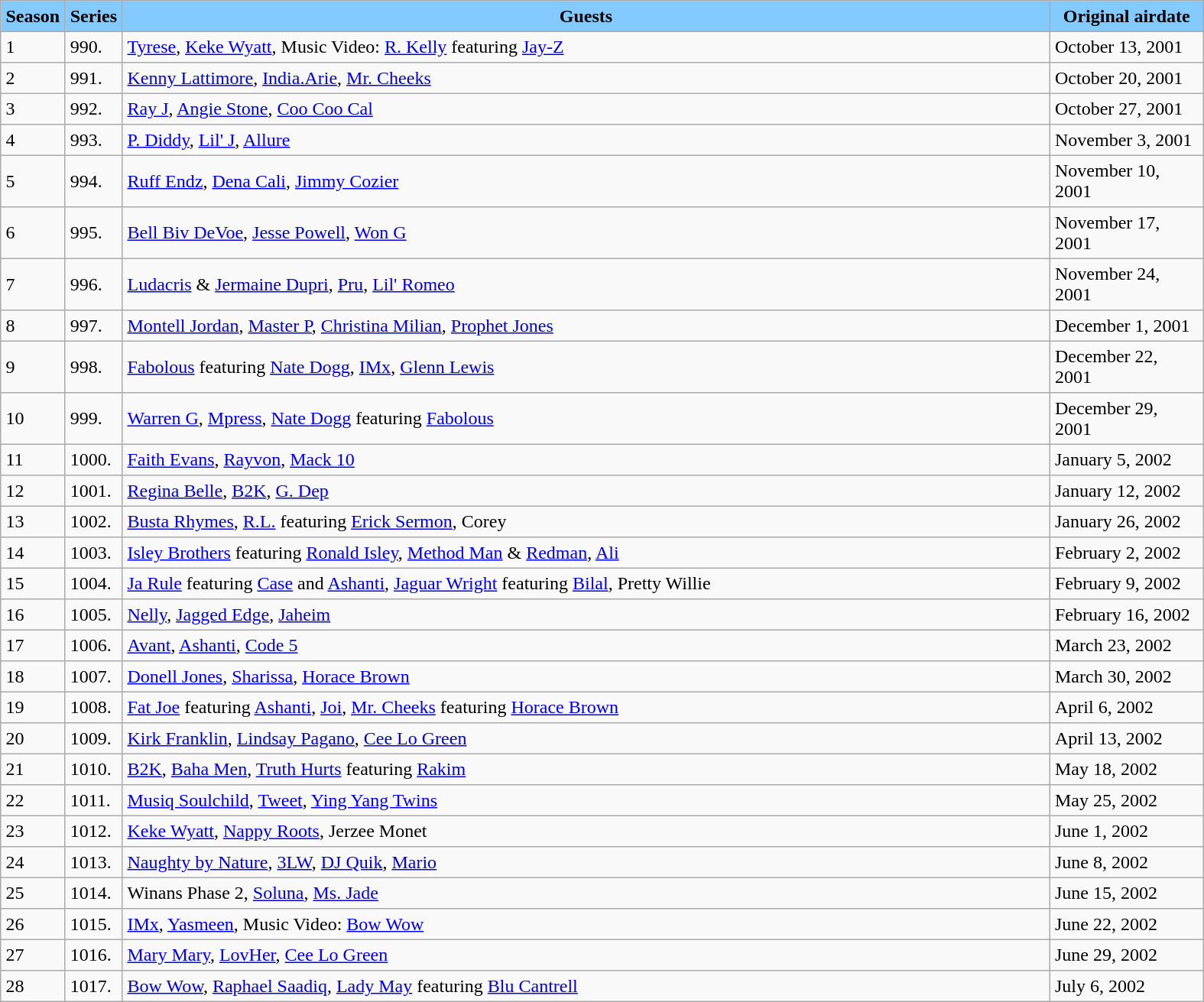<table class="toccolours" border="2" cellpadding="4" cellspacing="0" style="margin: 1em 1em 1em 0; background: #f9f9f9; border: 1px #aaa solid; border-collapse: collapse">
<tr style="vertical-align: top; text-align: center; background-color:#82CAFF">
<th><strong>Season</strong></th>
<th><strong>Series</strong></th>
<th style="width:800px;"><strong>Guests</strong></th>
<th style="width:125px;"><strong>Original airdate</strong></th>
</tr>
<tr>
<td>1</td>
<td>990.</td>
<td><a href='#'>Tyrese</a>, <a href='#'>Keke Wyatt</a>, Music Video: <a href='#'>R. Kelly</a> featuring <a href='#'>Jay-Z</a></td>
<td>October 13, 2001</td>
</tr>
<tr>
<td>2</td>
<td>991.</td>
<td><a href='#'>Kenny Lattimore</a>, <a href='#'>India.Arie</a>, <a href='#'>Mr. Cheeks</a></td>
<td>October 20, 2001</td>
</tr>
<tr>
<td>3</td>
<td>992.</td>
<td><a href='#'>Ray J</a>, <a href='#'>Angie Stone</a>, <a href='#'>Coo Coo Cal</a></td>
<td>October 27, 2001</td>
</tr>
<tr>
<td>4</td>
<td>993.</td>
<td><a href='#'>P. Diddy</a>, <a href='#'>Lil' J</a>, <a href='#'>Allure</a></td>
<td>November 3, 2001</td>
</tr>
<tr>
<td>5</td>
<td>994.</td>
<td><a href='#'>Ruff Endz</a>, <a href='#'>Dena Cali</a>, <a href='#'>Jimmy Cozier</a></td>
<td>November 10, 2001</td>
</tr>
<tr>
<td>6</td>
<td>995.</td>
<td><a href='#'>Bell Biv DeVoe</a>, <a href='#'>Jesse Powell</a>, <a href='#'>Won G</a></td>
<td>November 17, 2001</td>
</tr>
<tr>
<td>7</td>
<td>996.</td>
<td><a href='#'>Ludacris</a> & <a href='#'>Jermaine Dupri</a>, <a href='#'>Pru</a>, <a href='#'>Lil' Romeo</a></td>
<td>November 24, 2001</td>
</tr>
<tr>
<td>8</td>
<td>997.</td>
<td><a href='#'>Montell Jordan</a>, <a href='#'>Master P</a>, <a href='#'>Christina Milian</a>, <a href='#'>Prophet Jones</a></td>
<td>December 1, 2001</td>
</tr>
<tr>
<td>9</td>
<td>998.</td>
<td><a href='#'>Fabolous</a> featuring <a href='#'>Nate Dogg</a>, <a href='#'>IMx</a>, <a href='#'>Glenn Lewis</a></td>
<td>December 22, 2001</td>
</tr>
<tr>
<td>10</td>
<td>999.</td>
<td><a href='#'>Warren G</a>, <a href='#'>Mpress</a>, <a href='#'>Nate Dogg</a> featuring <a href='#'>Fabolous</a></td>
<td>December 29, 2001</td>
</tr>
<tr>
<td>11</td>
<td>1000.</td>
<td><a href='#'>Faith Evans</a>, <a href='#'>Rayvon</a>, <a href='#'>Mack 10</a></td>
<td>January 5, 2002</td>
</tr>
<tr>
<td>12</td>
<td>1001.</td>
<td><a href='#'>Regina Belle</a>, <a href='#'>B2K</a>, <a href='#'>G. Dep</a></td>
<td>January 12, 2002</td>
</tr>
<tr>
<td>13</td>
<td>1002.</td>
<td><a href='#'>Busta Rhymes</a>, <a href='#'>R.L.</a> featuring <a href='#'>Erick Sermon</a>, Corey</td>
<td>January 26, 2002</td>
</tr>
<tr>
<td>14</td>
<td>1003.</td>
<td><a href='#'>Isley Brothers</a> featuring <a href='#'>Ronald Isley</a>, <a href='#'>Method Man</a> & <a href='#'>Redman</a>, <a href='#'>Ali</a></td>
<td>February 2, 2002</td>
</tr>
<tr>
<td>15</td>
<td>1004.</td>
<td><a href='#'>Ja Rule</a> featuring <a href='#'>Case</a> and <a href='#'>Ashanti</a>, <a href='#'>Jaguar Wright</a> featuring <a href='#'>Bilal</a>, Pretty Willie</td>
<td>February 9, 2002</td>
</tr>
<tr>
<td>16</td>
<td>1005.</td>
<td><a href='#'>Nelly</a>, <a href='#'>Jagged Edge</a>, <a href='#'>Jaheim</a></td>
<td>February 16, 2002</td>
</tr>
<tr>
<td>17</td>
<td>1006.</td>
<td><a href='#'>Avant</a>, <a href='#'>Ashanti</a>, <a href='#'>Code 5</a></td>
<td>March 23, 2002</td>
</tr>
<tr>
<td>18</td>
<td>1007.</td>
<td><a href='#'>Donell Jones</a>, <a href='#'>Sharissa</a>, <a href='#'>Horace Brown</a></td>
<td>March 30, 2002</td>
</tr>
<tr>
<td>19</td>
<td>1008.</td>
<td><a href='#'>Fat Joe</a> featuring <a href='#'>Ashanti</a>, <a href='#'>Joi</a>, <a href='#'>Mr. Cheeks</a> featuring <a href='#'>Horace Brown</a></td>
<td>April 6, 2002</td>
</tr>
<tr>
<td>20</td>
<td>1009.</td>
<td><a href='#'>Kirk Franklin</a>, <a href='#'>Lindsay Pagano</a>, <a href='#'>Cee Lo Green</a></td>
<td>April 13, 2002</td>
</tr>
<tr>
<td>21</td>
<td>1010.</td>
<td><a href='#'>B2K</a>, <a href='#'>Baha Men</a>, <a href='#'>Truth Hurts</a> featuring <a href='#'>Rakim</a></td>
<td>May 18, 2002</td>
</tr>
<tr>
<td>22</td>
<td>1011.</td>
<td><a href='#'>Musiq Soulchild</a>, <a href='#'>Tweet</a>, <a href='#'>Ying Yang Twins</a></td>
<td>May 25, 2002</td>
</tr>
<tr>
<td>23</td>
<td>1012.</td>
<td><a href='#'>Keke Wyatt</a>, <a href='#'>Nappy Roots</a>, Jerzee Monet</td>
<td>June 1, 2002</td>
</tr>
<tr>
<td>24</td>
<td>1013.</td>
<td><a href='#'>Naughty by Nature</a>, <a href='#'>3LW</a>, <a href='#'>DJ Quik</a>, <a href='#'>Mario</a></td>
<td>June 8, 2002</td>
</tr>
<tr>
<td>25</td>
<td>1014.</td>
<td>Winans Phase 2, <a href='#'>Soluna</a>, <a href='#'>Ms. Jade</a></td>
<td>June 15, 2002</td>
</tr>
<tr>
<td>26</td>
<td>1015.</td>
<td><a href='#'>IMx</a>, <a href='#'>Yasmeen</a>, Music Video: <a href='#'>Bow Wow</a></td>
<td>June 22, 2002</td>
</tr>
<tr>
<td>27</td>
<td>1016.</td>
<td><a href='#'>Mary Mary</a>, <a href='#'>LovHer</a>, <a href='#'>Cee Lo Green</a></td>
<td>June 29, 2002</td>
</tr>
<tr>
<td>28</td>
<td>1017.</td>
<td><a href='#'>Bow Wow</a>, <a href='#'>Raphael Saadiq</a>, <a href='#'>Lady May</a> featuring <a href='#'>Blu Cantrell</a></td>
<td>July 6, 2002</td>
</tr>
</table>
